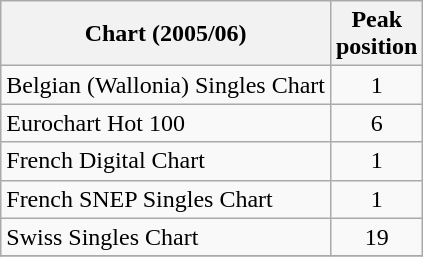<table class="wikitable sortable">
<tr>
<th>Chart (2005/06)</th>
<th>Peak<br>position</th>
</tr>
<tr>
<td>Belgian (Wallonia) Singles Chart</td>
<td align="center">1</td>
</tr>
<tr>
<td>Eurochart Hot 100</td>
<td align="center">6</td>
</tr>
<tr>
<td>French Digital Chart</td>
<td align="center">1</td>
</tr>
<tr>
<td>French SNEP Singles Chart</td>
<td align="center">1</td>
</tr>
<tr>
<td>Swiss Singles Chart</td>
<td align="center">19</td>
</tr>
<tr>
</tr>
</table>
